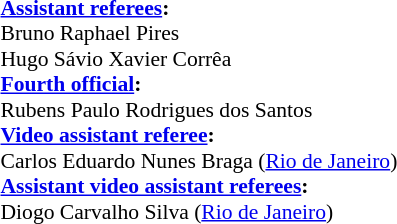<table width=50% style="font-size: 90%">
<tr>
<td><br><strong><a href='#'>Assistant referees</a>:</strong>
<br>Bruno Raphael Pires
<br>Hugo Sávio Xavier Corrêa
<br><strong><a href='#'>Fourth official</a>:</strong>
<br>Rubens Paulo Rodrigues dos Santos
<br><strong><a href='#'>Video assistant referee</a>:</strong>
<br>Carlos Eduardo Nunes Braga (<a href='#'>Rio de Janeiro</a>)
<br><strong><a href='#'>Assistant video assistant referees</a>:</strong>
<br>Diogo Carvalho Silva (<a href='#'>Rio de Janeiro</a>)</td>
</tr>
</table>
